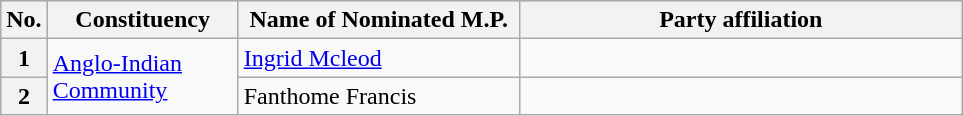<table class="wikitable">
<tr style="background:#ccc; text-align:center;">
<th>No.</th>
<th style="width:120px">Constituency</th>
<th style="width:180px">Name of Nominated M.P.</th>
<th colspan="2" style="width:18em">Party affiliation</th>
</tr>
<tr>
<th>1</th>
<td rowspan="2"><a href='#'>Anglo-Indian Community</a></td>
<td><a href='#'>Ingrid Mcleod</a></td>
<td></td>
</tr>
<tr>
<th>2</th>
<td>Fanthome Francis</td>
</tr>
</table>
